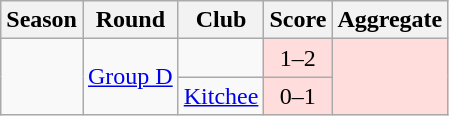<table class="wikitable">
<tr>
<th>Season</th>
<th>Round</th>
<th>Club</th>
<th>Score</th>
<th>Aggregate</th>
</tr>
<tr>
<td rowspan=5></td>
<td rowspan=3><a href='#'>Group D</a> </td>
<td></td>
<td bgcolor=#fdd style="text-align:center;">1–2</td>
<td rowspan="2" style="background:#fdd;" align="center"><strong></strong></td>
</tr>
<tr>
<td> <a href='#'>Kitchee</a></td>
<td bgcolor=#fdd style="text-align:center;">0–1</td>
</tr>
</table>
